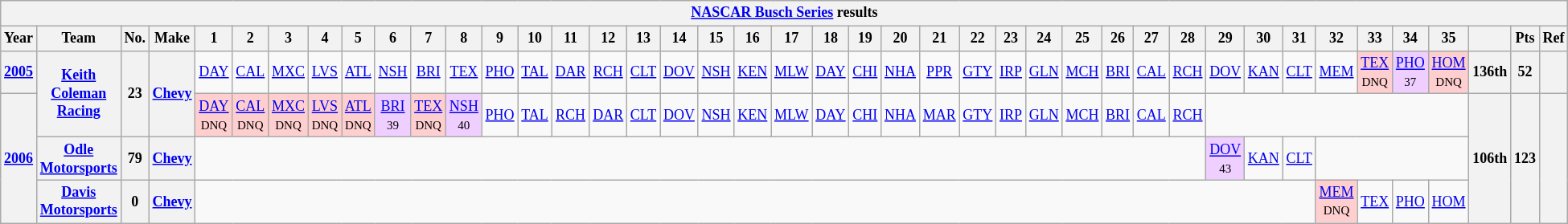<table class="wikitable" style="text-align:center; font-size:75%">
<tr>
<th colspan=42><a href='#'>NASCAR Busch Series</a> results</th>
</tr>
<tr>
<th>Year</th>
<th>Team</th>
<th>No.</th>
<th>Make</th>
<th>1</th>
<th>2</th>
<th>3</th>
<th>4</th>
<th>5</th>
<th>6</th>
<th>7</th>
<th>8</th>
<th>9</th>
<th>10</th>
<th>11</th>
<th>12</th>
<th>13</th>
<th>14</th>
<th>15</th>
<th>16</th>
<th>17</th>
<th>18</th>
<th>19</th>
<th>20</th>
<th>21</th>
<th>22</th>
<th>23</th>
<th>24</th>
<th>25</th>
<th>26</th>
<th>27</th>
<th>28</th>
<th>29</th>
<th>30</th>
<th>31</th>
<th>32</th>
<th>33</th>
<th>34</th>
<th>35</th>
<th></th>
<th>Pts</th>
<th>Ref</th>
</tr>
<tr>
<th><a href='#'>2005</a></th>
<th rowspan=2><a href='#'>Keith Coleman Racing</a></th>
<th rowspan=2>23</th>
<th rowspan=2><a href='#'>Chevy</a></th>
<td><a href='#'>DAY</a></td>
<td><a href='#'>CAL</a></td>
<td><a href='#'>MXC</a></td>
<td><a href='#'>LVS</a></td>
<td><a href='#'>ATL</a></td>
<td><a href='#'>NSH</a></td>
<td><a href='#'>BRI</a></td>
<td><a href='#'>TEX</a></td>
<td><a href='#'>PHO</a></td>
<td><a href='#'>TAL</a></td>
<td><a href='#'>DAR</a></td>
<td><a href='#'>RCH</a></td>
<td><a href='#'>CLT</a></td>
<td><a href='#'>DOV</a></td>
<td><a href='#'>NSH</a></td>
<td><a href='#'>KEN</a></td>
<td><a href='#'>MLW</a></td>
<td><a href='#'>DAY</a></td>
<td><a href='#'>CHI</a></td>
<td><a href='#'>NHA</a></td>
<td><a href='#'>PPR</a></td>
<td><a href='#'>GTY</a></td>
<td><a href='#'>IRP</a></td>
<td><a href='#'>GLN</a></td>
<td><a href='#'>MCH</a></td>
<td><a href='#'>BRI</a></td>
<td><a href='#'>CAL</a></td>
<td><a href='#'>RCH</a></td>
<td><a href='#'>DOV</a></td>
<td><a href='#'>KAN</a></td>
<td><a href='#'>CLT</a></td>
<td><a href='#'>MEM</a></td>
<td style="background:#FFCFCF;"><a href='#'>TEX</a><br><small>DNQ</small></td>
<td style="background:#EFCFFF;"><a href='#'>PHO</a><br><small>37</small></td>
<td style="background:#FFCFCF;"><a href='#'>HOM</a><br><small>DNQ</small></td>
<th>136th</th>
<th>52</th>
<th></th>
</tr>
<tr>
<th rowspan=3><a href='#'>2006</a></th>
<td style="background:#FFCFCF;"><a href='#'>DAY</a><br><small>DNQ</small></td>
<td style="background:#FFCFCF;"><a href='#'>CAL</a><br><small>DNQ</small></td>
<td style="background:#FFCFCF;"><a href='#'>MXC</a><br><small>DNQ</small></td>
<td style="background:#FFCFCF;"><a href='#'>LVS</a><br><small>DNQ</small></td>
<td style="background:#FFCFCF;"><a href='#'>ATL</a><br><small>DNQ</small></td>
<td style="background:#EFCFFF;"><a href='#'>BRI</a><br><small>39</small></td>
<td style="background:#FFCFCF;"><a href='#'>TEX</a><br><small>DNQ</small></td>
<td style="background:#EFCFFF;"><a href='#'>NSH</a><br><small>40</small></td>
<td><a href='#'>PHO</a></td>
<td><a href='#'>TAL</a></td>
<td><a href='#'>RCH</a></td>
<td><a href='#'>DAR</a></td>
<td><a href='#'>CLT</a></td>
<td><a href='#'>DOV</a></td>
<td><a href='#'>NSH</a></td>
<td><a href='#'>KEN</a></td>
<td><a href='#'>MLW</a></td>
<td><a href='#'>DAY</a></td>
<td><a href='#'>CHI</a></td>
<td><a href='#'>NHA</a></td>
<td><a href='#'>MAR</a></td>
<td><a href='#'>GTY</a></td>
<td><a href='#'>IRP</a></td>
<td><a href='#'>GLN</a></td>
<td><a href='#'>MCH</a></td>
<td><a href='#'>BRI</a></td>
<td><a href='#'>CAL</a></td>
<td><a href='#'>RCH</a></td>
<td colspan=7></td>
<th rowspan=3>106th</th>
<th rowspan=3>123</th>
<th rowspan=3></th>
</tr>
<tr>
<th><a href='#'>Odle Motorsports</a></th>
<th>79</th>
<th><a href='#'>Chevy</a></th>
<td colspan=28></td>
<td style="background:#EFCFFF;"><a href='#'>DOV</a><br><small>43</small></td>
<td><a href='#'>KAN</a></td>
<td><a href='#'>CLT</a></td>
<td colspan=4></td>
</tr>
<tr>
<th><a href='#'>Davis Motorsports</a></th>
<th>0</th>
<th><a href='#'>Chevy</a></th>
<td colspan=31></td>
<td style="background:#FFCFCF;"><a href='#'>MEM</a><br><small>DNQ</small></td>
<td><a href='#'>TEX</a></td>
<td><a href='#'>PHO</a></td>
<td><a href='#'>HOM</a></td>
</tr>
</table>
